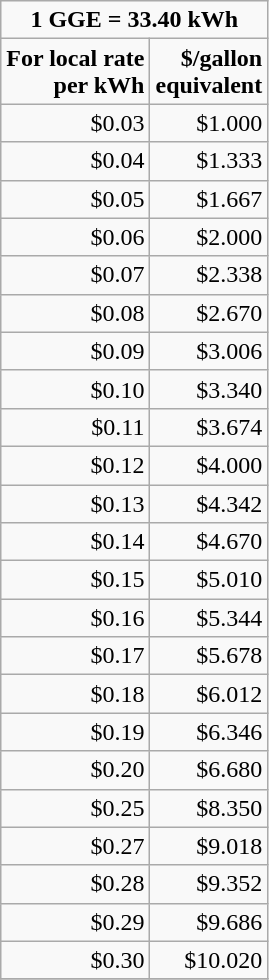<table class="wikitable">
<tr>
<td colspan="2" align="center"><strong>1 GGE = 33.40 kWh </strong></td>
</tr>
<tr>
<td align="right"><strong>For local rate <br>per kWh</strong></td>
<td align="right"><strong>$/gallon<br>equivalent</strong></td>
</tr>
<tr>
<td align="right">$0.03</td>
<td align="right">$1.000</td>
</tr>
<tr>
<td align="right">$0.04</td>
<td align="right">$1.333</td>
</tr>
<tr>
<td align="right">$0.05</td>
<td align="right">$1.667</td>
</tr>
<tr>
<td align="right">$0.06</td>
<td align="right">$2.000</td>
</tr>
<tr>
<td align="right">$0.07</td>
<td align="right">$2.338</td>
</tr>
<tr>
<td align="right">$0.08</td>
<td align="right">$2.670</td>
</tr>
<tr>
<td align="right">$0.09</td>
<td align="right">$3.006</td>
</tr>
<tr>
<td align="right">$0.10</td>
<td align="right">$3.340</td>
</tr>
<tr>
<td align="right">$0.11</td>
<td align="right">$3.674</td>
</tr>
<tr>
<td align="right">$0.12</td>
<td align="right">$4.000</td>
</tr>
<tr>
<td align="right">$0.13</td>
<td align="right">$4.342</td>
</tr>
<tr>
<td align="right">$0.14</td>
<td align="right">$4.670</td>
</tr>
<tr>
<td align="right">$0.15</td>
<td align="right">$5.010</td>
</tr>
<tr>
<td align="right">$0.16</td>
<td align="right">$5.344</td>
</tr>
<tr>
<td align="right">$0.17</td>
<td align="right">$5.678</td>
</tr>
<tr>
<td align="right">$0.18</td>
<td align="right">$6.012</td>
</tr>
<tr>
<td align="right">$0.19</td>
<td align="right">$6.346</td>
</tr>
<tr>
<td align="right">$0.20</td>
<td align="right">$6.680</td>
</tr>
<tr>
<td align="right">$0.25</td>
<td align="right">$8.350</td>
</tr>
<tr>
<td align="right">$0.27</td>
<td align="right">$9.018</td>
</tr>
<tr>
<td align="right">$0.28</td>
<td align="right">$9.352</td>
</tr>
<tr>
<td align="right">$0.29</td>
<td align="right">$9.686</td>
</tr>
<tr>
<td align="right">$0.30</td>
<td align="right">$10.020</td>
</tr>
<tr>
</tr>
</table>
